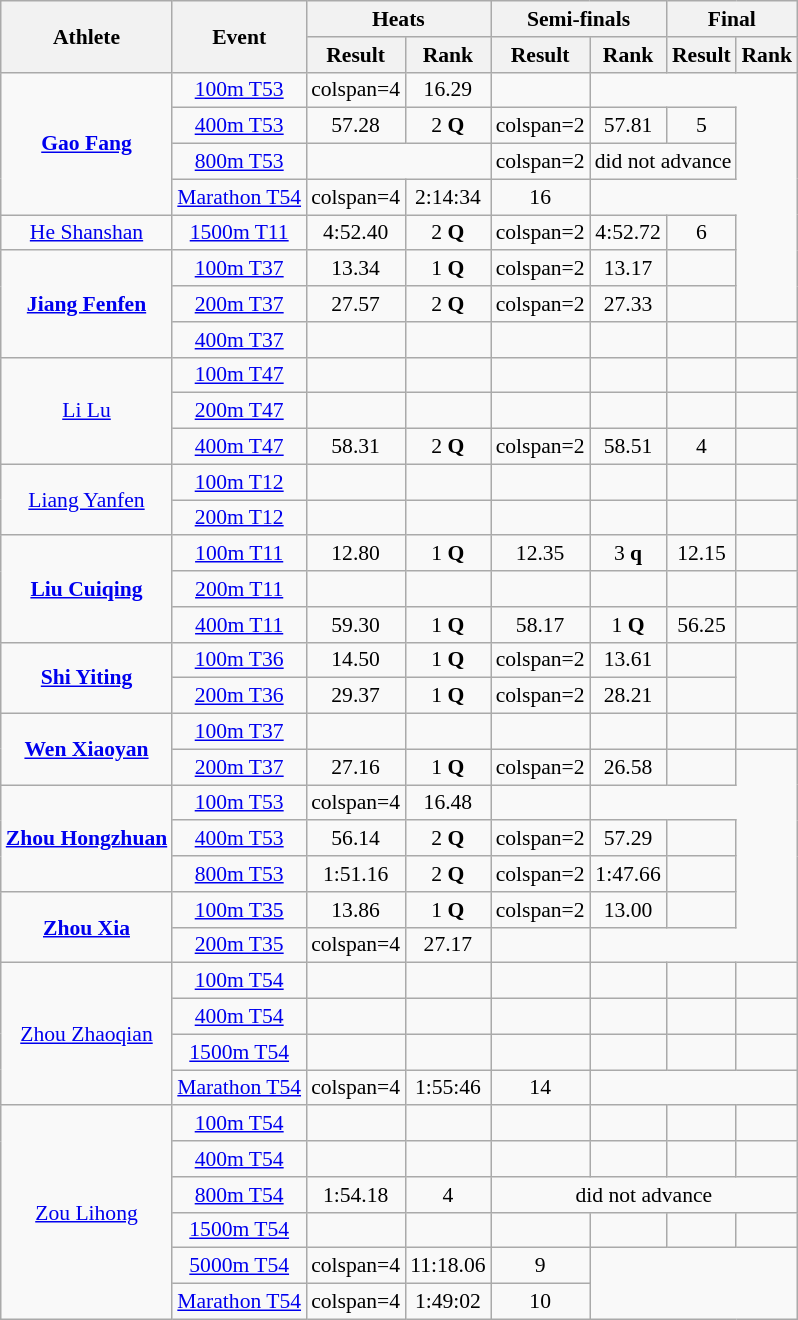<table class=wikitable style="text-align: center; font-size:90%">
<tr>
<th rowspan="2">Athlete</th>
<th rowspan="2">Event</th>
<th colspan="2">Heats</th>
<th colspan="2">Semi-finals</th>
<th colspan="2">Final</th>
</tr>
<tr>
<th>Result</th>
<th>Rank</th>
<th>Result</th>
<th>Rank</th>
<th>Result</th>
<th>Rank</th>
</tr>
<tr>
<td rowspan=4><strong><a href='#'>Gao Fang</a></strong></td>
<td><a href='#'>100m T53</a></td>
<td>colspan=4 </td>
<td>16.29</td>
<td></td>
</tr>
<tr>
<td><a href='#'>400m T53</a></td>
<td>57.28</td>
<td>2 <strong>Q</strong></td>
<td>colspan=2 </td>
<td>57.81</td>
<td>5</td>
</tr>
<tr>
<td><a href='#'>800m T53</a></td>
<td colspan=2></td>
<td>colspan=2 </td>
<td colspan=2>did not advance</td>
</tr>
<tr>
<td><a href='#'>Marathon T54</a></td>
<td>colspan=4 </td>
<td>2:14:34</td>
<td>16</td>
</tr>
<tr>
<td><a href='#'>He Shanshan</a></td>
<td><a href='#'>1500m T11</a></td>
<td>4:52.40</td>
<td>2 <strong>Q</strong></td>
<td>colspan=2 </td>
<td>4:52.72</td>
<td>6</td>
</tr>
<tr>
<td rowspan=3><strong><a href='#'>Jiang Fenfen</a></strong></td>
<td><a href='#'>100m T37</a></td>
<td>13.34</td>
<td>1 <strong>Q</strong></td>
<td>colspan=2 </td>
<td>13.17</td>
<td></td>
</tr>
<tr>
<td><a href='#'>200m T37</a></td>
<td>27.57</td>
<td>2 <strong>Q</strong></td>
<td>colspan=2 </td>
<td>27.33</td>
<td></td>
</tr>
<tr>
<td><a href='#'>400m T37</a></td>
<td></td>
<td></td>
<td></td>
<td></td>
<td></td>
<td></td>
</tr>
<tr>
<td rowspan=3><a href='#'>Li Lu</a></td>
<td><a href='#'>100m T47</a></td>
<td></td>
<td></td>
<td></td>
<td></td>
<td></td>
<td></td>
</tr>
<tr>
<td><a href='#'>200m T47</a></td>
<td></td>
<td></td>
<td></td>
<td></td>
<td></td>
<td></td>
</tr>
<tr>
<td><a href='#'>400m T47</a></td>
<td>58.31</td>
<td>2 <strong>Q</strong></td>
<td>colspan=2 </td>
<td>58.51</td>
<td>4</td>
</tr>
<tr>
<td rowspan=2><a href='#'>Liang Yanfen</a></td>
<td><a href='#'>100m T12</a></td>
<td></td>
<td></td>
<td></td>
<td></td>
<td></td>
<td></td>
</tr>
<tr>
<td><a href='#'>200m T12</a></td>
<td></td>
<td></td>
<td></td>
<td></td>
<td></td>
<td></td>
</tr>
<tr>
<td rowspan=3><strong><a href='#'>Liu Cuiqing</a></strong></td>
<td><a href='#'>100m T11</a></td>
<td>12.80</td>
<td>1 <strong>Q</strong></td>
<td>12.35</td>
<td>3 <strong>q</strong></td>
<td>12.15</td>
<td></td>
</tr>
<tr>
<td><a href='#'>200m T11</a></td>
<td></td>
<td></td>
<td></td>
<td></td>
<td></td>
<td></td>
</tr>
<tr>
<td><a href='#'>400m T11</a></td>
<td>59.30</td>
<td>1 <strong>Q</strong></td>
<td>58.17</td>
<td>1 <strong>Q</strong></td>
<td>56.25</td>
<td></td>
</tr>
<tr>
<td rowspan=2><strong><a href='#'>Shi Yiting</a></strong></td>
<td><a href='#'>100m T36</a></td>
<td>14.50</td>
<td>1 <strong>Q</strong></td>
<td>colspan=2 </td>
<td>13.61 </td>
<td></td>
</tr>
<tr>
<td><a href='#'>200m T36</a></td>
<td>29.37</td>
<td>1 <strong>Q</strong></td>
<td>colspan=2 </td>
<td>28.21 </td>
<td></td>
</tr>
<tr>
<td rowspan=2><strong><a href='#'>Wen Xiaoyan</a></strong></td>
<td><a href='#'>100m T37</a></td>
<td></td>
<td></td>
<td></td>
<td></td>
<td></td>
<td></td>
</tr>
<tr>
<td><a href='#'>200m T37</a></td>
<td>27.16</td>
<td>1 <strong>Q</strong></td>
<td>colspan=2 </td>
<td>26.58 </td>
<td></td>
</tr>
<tr>
<td rowspan=3><strong><a href='#'>Zhou Hongzhuan</a></strong></td>
<td><a href='#'>100m T53</a></td>
<td>colspan=4 </td>
<td>16.48</td>
<td></td>
</tr>
<tr>
<td><a href='#'>400m T53</a></td>
<td>56.14</td>
<td>2 <strong>Q</strong></td>
<td>colspan=2 </td>
<td>57.29</td>
<td></td>
</tr>
<tr>
<td><a href='#'>800m T53</a></td>
<td>1:51.16</td>
<td>2 <strong>Q</strong></td>
<td>colspan=2 </td>
<td>1:47.66</td>
<td></td>
</tr>
<tr>
<td rowspan=2><strong><a href='#'>Zhou Xia</a></strong></td>
<td><a href='#'>100m T35</a></td>
<td>13.86</td>
<td>1 <strong>Q</strong></td>
<td>colspan=2 </td>
<td>13.00</td>
<td></td>
</tr>
<tr>
<td><a href='#'>200m T35</a></td>
<td>colspan=4 </td>
<td>27.17 </td>
<td></td>
</tr>
<tr>
<td rowspan=4><a href='#'>Zhou Zhaoqian</a></td>
<td><a href='#'>100m T54</a></td>
<td></td>
<td></td>
<td></td>
<td></td>
<td></td>
<td></td>
</tr>
<tr>
<td><a href='#'>400m T54</a></td>
<td></td>
<td></td>
<td></td>
<td></td>
<td></td>
<td></td>
</tr>
<tr>
<td><a href='#'>1500m T54</a></td>
<td></td>
<td></td>
<td></td>
<td></td>
<td></td>
<td></td>
</tr>
<tr>
<td><a href='#'>Marathon T54</a></td>
<td>colspan=4 </td>
<td>1:55:46</td>
<td>14</td>
</tr>
<tr>
<td rowspan=6><a href='#'>Zou Lihong</a></td>
<td><a href='#'>100m T54</a></td>
<td></td>
<td></td>
<td></td>
<td></td>
<td></td>
<td></td>
</tr>
<tr>
<td><a href='#'>400m T54</a></td>
<td></td>
<td></td>
<td></td>
<td></td>
<td></td>
<td></td>
</tr>
<tr>
<td><a href='#'>800m T54</a></td>
<td>1:54.18</td>
<td>4</td>
<td colspan=4>did not advance</td>
</tr>
<tr>
<td><a href='#'>1500m T54</a></td>
<td></td>
<td></td>
<td></td>
<td></td>
<td></td>
<td></td>
</tr>
<tr>
<td><a href='#'>5000m T54</a></td>
<td>colspan=4 </td>
<td>11:18.06</td>
<td>9</td>
</tr>
<tr>
<td><a href='#'>Marathon T54</a></td>
<td>colspan=4 </td>
<td>1:49:02</td>
<td>10</td>
</tr>
</table>
